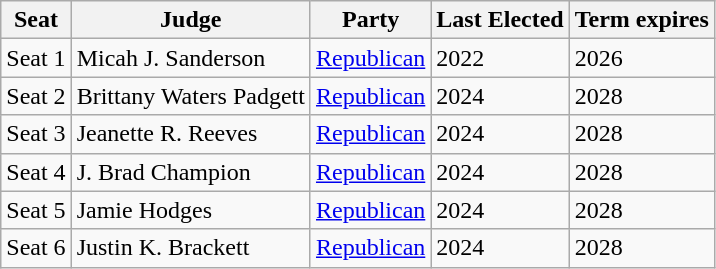<table class="wikitable">
<tr>
<th>Seat</th>
<th>Judge</th>
<th>Party</th>
<th>Last Elected</th>
<th>Term expires</th>
</tr>
<tr>
<td>Seat 1</td>
<td>Micah J. Sanderson</td>
<td><a href='#'>Republican</a></td>
<td>2022</td>
<td>2026</td>
</tr>
<tr>
<td>Seat 2</td>
<td>Brittany Waters Padgett</td>
<td><a href='#'>Republican</a></td>
<td>2024</td>
<td>2028</td>
</tr>
<tr>
<td>Seat 3</td>
<td>Jeanette R. Reeves</td>
<td><a href='#'>Republican</a></td>
<td>2024</td>
<td>2028</td>
</tr>
<tr>
<td>Seat 4</td>
<td>J. Brad Champion</td>
<td><a href='#'>Republican</a></td>
<td>2024</td>
<td>2028</td>
</tr>
<tr>
<td>Seat 5</td>
<td>Jamie Hodges</td>
<td><a href='#'>Republican</a></td>
<td>2024</td>
<td>2028</td>
</tr>
<tr>
<td>Seat 6</td>
<td>Justin K. Brackett</td>
<td><a href='#'>Republican</a></td>
<td>2024</td>
<td>2028</td>
</tr>
</table>
